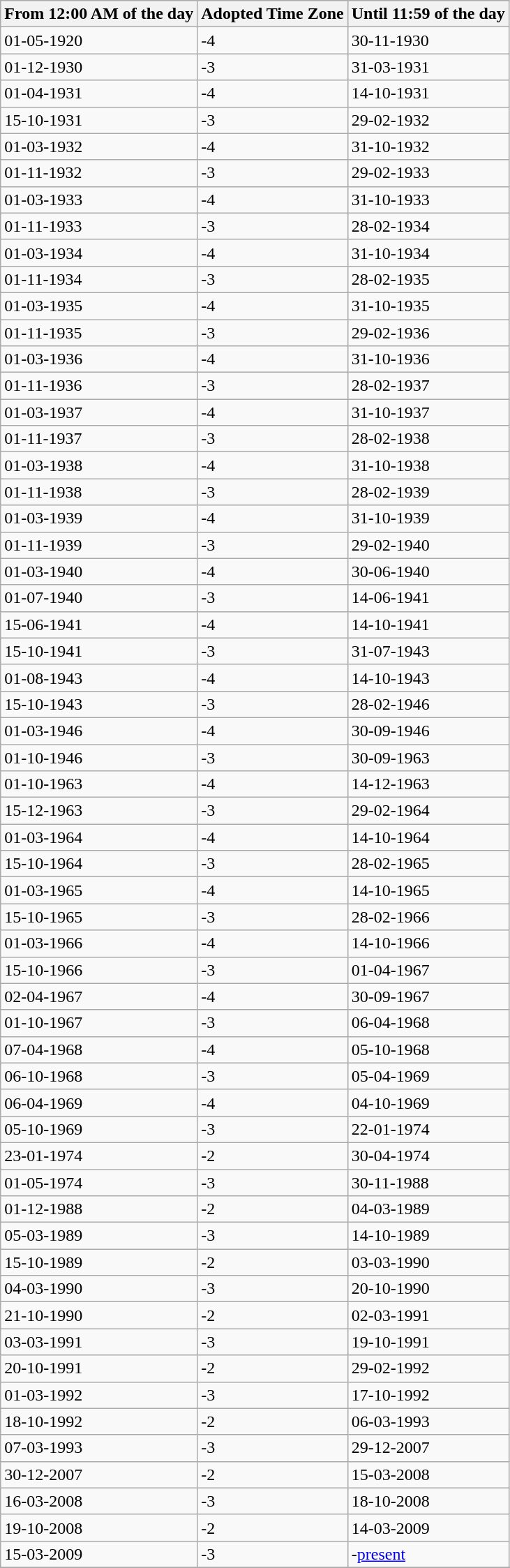<table class="wikitable">
<tr>
<th>From 12:00 AM of the day</th>
<th>Adopted Time Zone</th>
<th>Until 11:59 of the day</th>
</tr>
<tr>
<td>01-05-1920</td>
<td>-4</td>
<td>30-11-1930</td>
</tr>
<tr>
<td>01-12-1930</td>
<td>-3</td>
<td>31-03-1931</td>
</tr>
<tr>
<td>01-04-1931</td>
<td>-4</td>
<td>14-10-1931</td>
</tr>
<tr>
<td>15-10-1931</td>
<td>-3</td>
<td>29-02-1932</td>
</tr>
<tr>
<td>01-03-1932</td>
<td>-4</td>
<td>31-10-1932</td>
</tr>
<tr>
<td>01-11-1932</td>
<td>-3</td>
<td>29-02-1933</td>
</tr>
<tr>
<td>01-03-1933</td>
<td>-4</td>
<td>31-10-1933</td>
</tr>
<tr>
<td>01-11-1933</td>
<td>-3</td>
<td>28-02-1934</td>
</tr>
<tr>
<td>01-03-1934</td>
<td>-4</td>
<td>31-10-1934</td>
</tr>
<tr>
<td>01-11-1934</td>
<td>-3</td>
<td>28-02-1935</td>
</tr>
<tr>
<td>01-03-1935</td>
<td>-4</td>
<td>31-10-1935</td>
</tr>
<tr>
<td>01-11-1935</td>
<td>-3</td>
<td>29-02-1936</td>
</tr>
<tr>
<td>01-03-1936</td>
<td>-4</td>
<td>31-10-1936</td>
</tr>
<tr>
<td>01-11-1936</td>
<td>-3</td>
<td>28-02-1937</td>
</tr>
<tr>
<td>01-03-1937</td>
<td>-4</td>
<td>31-10-1937</td>
</tr>
<tr>
<td>01-11-1937</td>
<td>-3</td>
<td>28-02-1938</td>
</tr>
<tr>
<td>01-03-1938</td>
<td>-4</td>
<td>31-10-1938</td>
</tr>
<tr>
<td>01-11-1938</td>
<td>-3</td>
<td>28-02-1939</td>
</tr>
<tr>
<td>01-03-1939</td>
<td>-4</td>
<td>31-10-1939</td>
</tr>
<tr>
<td>01-11-1939</td>
<td>-3</td>
<td>29-02-1940</td>
</tr>
<tr>
<td>01-03-1940</td>
<td>-4</td>
<td>30-06-1940</td>
</tr>
<tr>
<td>01-07-1940</td>
<td>-3</td>
<td>14-06-1941</td>
</tr>
<tr>
<td>15-06-1941</td>
<td>-4</td>
<td>14-10-1941</td>
</tr>
<tr>
<td>15-10-1941</td>
<td>-3</td>
<td>31-07-1943</td>
</tr>
<tr>
<td>01-08-1943</td>
<td>-4</td>
<td>14-10-1943</td>
</tr>
<tr>
<td>15-10-1943</td>
<td>-3</td>
<td>28-02-1946</td>
</tr>
<tr>
<td>01-03-1946</td>
<td>-4</td>
<td>30-09-1946</td>
</tr>
<tr>
<td>01-10-1946</td>
<td>-3</td>
<td>30-09-1963</td>
</tr>
<tr>
<td>01-10-1963</td>
<td>-4</td>
<td>14-12-1963</td>
</tr>
<tr>
<td>15-12-1963</td>
<td>-3</td>
<td>29-02-1964</td>
</tr>
<tr>
<td>01-03-1964</td>
<td>-4</td>
<td>14-10-1964</td>
</tr>
<tr>
<td>15-10-1964</td>
<td>-3</td>
<td>28-02-1965</td>
</tr>
<tr>
<td>01-03-1965</td>
<td>-4</td>
<td>14-10-1965</td>
</tr>
<tr>
<td>15-10-1965</td>
<td>-3</td>
<td>28-02-1966</td>
</tr>
<tr>
<td>01-03-1966</td>
<td>-4</td>
<td>14-10-1966</td>
</tr>
<tr>
<td>15-10-1966</td>
<td>-3</td>
<td>01-04-1967</td>
</tr>
<tr>
<td>02-04-1967</td>
<td>-4</td>
<td>30-09-1967</td>
</tr>
<tr>
<td>01-10-1967</td>
<td>-3</td>
<td>06-04-1968</td>
</tr>
<tr>
<td>07-04-1968</td>
<td>-4</td>
<td>05-10-1968</td>
</tr>
<tr>
<td>06-10-1968</td>
<td>-3</td>
<td>05-04-1969</td>
</tr>
<tr>
<td>06-04-1969</td>
<td>-4</td>
<td>04-10-1969</td>
</tr>
<tr>
<td>05-10-1969</td>
<td>-3</td>
<td>22-01-1974</td>
</tr>
<tr>
<td>23-01-1974</td>
<td>-2</td>
<td>30-04-1974</td>
</tr>
<tr>
<td>01-05-1974</td>
<td>-3</td>
<td>30-11-1988</td>
</tr>
<tr>
<td>01-12-1988</td>
<td>-2</td>
<td>04-03-1989</td>
</tr>
<tr>
<td>05-03-1989</td>
<td>-3</td>
<td>14-10-1989</td>
</tr>
<tr>
<td>15-10-1989</td>
<td>-2</td>
<td>03-03-1990</td>
</tr>
<tr>
<td>04-03-1990</td>
<td>-3</td>
<td>20-10-1990</td>
</tr>
<tr>
<td>21-10-1990</td>
<td>-2</td>
<td>02-03-1991</td>
</tr>
<tr>
<td>03-03-1991</td>
<td>-3</td>
<td>19-10-1991</td>
</tr>
<tr>
<td>20-10-1991</td>
<td>-2</td>
<td>29-02-1992</td>
</tr>
<tr>
<td>01-03-1992</td>
<td>-3</td>
<td>17-10-1992</td>
</tr>
<tr>
<td>18-10-1992</td>
<td>-2</td>
<td>06-03-1993</td>
</tr>
<tr>
<td>07-03-1993</td>
<td>-3</td>
<td>29-12-2007</td>
</tr>
<tr>
<td>30-12-2007</td>
<td>-2</td>
<td>15-03-2008</td>
</tr>
<tr>
<td>16-03-2008</td>
<td>-3</td>
<td>18-10-2008</td>
</tr>
<tr>
<td>19-10-2008</td>
<td>-2</td>
<td>14-03-2009</td>
</tr>
<tr>
<td>15-03-2009</td>
<td>-3</td>
<td>-<a href='#'>present</a></td>
</tr>
<tr>
</tr>
</table>
